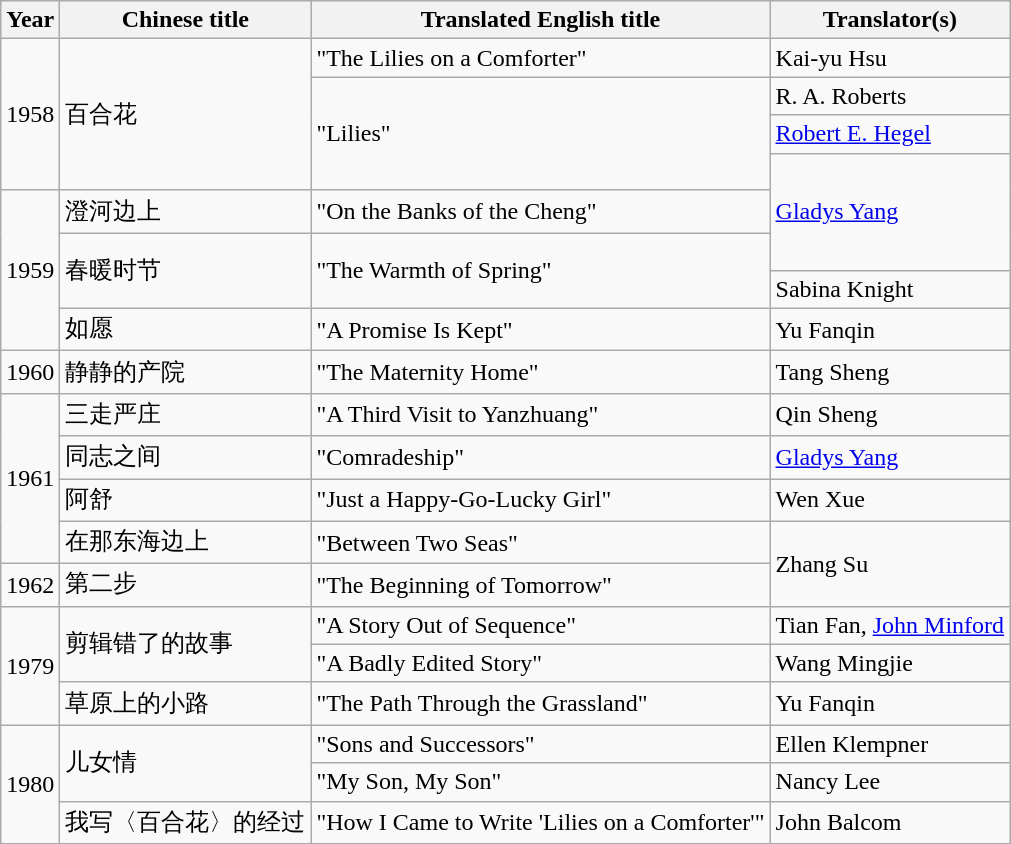<table class="wikitable" style="height: 100px">
<tr>
<th>Year</th>
<th>Chinese title</th>
<th>Translated English title</th>
<th>Translator(s)</th>
</tr>
<tr>
<td rowspan=4>1958</td>
<td rowspan=4>百合花</td>
<td>"The Lilies on a Comforter"</td>
<td>Kai-yu Hsu</td>
</tr>
<tr>
<td rowspan=3>"Lilies"</td>
<td>R. A. Roberts</td>
</tr>
<tr>
<td><a href='#'>Robert E. Hegel</a></td>
</tr>
<tr>
<td style="border-bottom:none;"> </td>
</tr>
<tr>
<td rowspan=4>1959</td>
<td>澄河边上</td>
<td>"On the Banks of the Cheng"</td>
<td style="border-top:none; border-bottom:none;"><a href='#'>Gladys Yang</a></td>
</tr>
<tr>
<td rowspan=2, style="border-bottom:none;">春暖时节</td>
<td rowspan=2, style="border-bottom:none;">"The Warmth of Spring"</td>
<td style="border-top:none;"> </td>
</tr>
<tr>
<td>Sabina Knight</td>
</tr>
<tr>
<td>如愿</td>
<td>"A Promise Is Kept"</td>
<td>Yu Fanqin</td>
</tr>
<tr>
<td>1960</td>
<td>静静的产院</td>
<td>"The Maternity Home"</td>
<td>Tang Sheng</td>
</tr>
<tr>
<td rowspan=4>1961</td>
<td>三走严庄</td>
<td>"A Third Visit to Yanzhuang"</td>
<td>Qin Sheng</td>
</tr>
<tr>
<td>同志之间</td>
<td>"Comradeship"</td>
<td><a href='#'>Gladys Yang</a></td>
</tr>
<tr>
<td>阿舒</td>
<td>"Just a Happy-Go-Lucky Girl"</td>
<td>Wen Xue</td>
</tr>
<tr>
<td>在那东海边上</td>
<td>"Between Two Seas"</td>
<td rowspan=2>Zhang Su</td>
</tr>
<tr>
<td>1962</td>
<td>第二步</td>
<td>"The Beginning of Tomorrow"</td>
</tr>
<tr>
<td rowspan=3>1979</td>
<td rowspan=2>剪辑错了的故事</td>
<td>"A Story Out of Sequence"</td>
<td>Tian Fan, <a href='#'>John Minford</a></td>
</tr>
<tr>
<td>"A Badly Edited Story"</td>
<td>Wang Mingjie</td>
</tr>
<tr>
<td>草原上的小路</td>
<td>"The Path Through the Grassland"</td>
<td>Yu Fanqin</td>
</tr>
<tr>
<td rowspan=3>1980</td>
<td rowspan=2>儿女情</td>
<td>"Sons and Successors"</td>
<td>Ellen Klempner</td>
</tr>
<tr>
<td>"My Son, My Son"</td>
<td>Nancy Lee</td>
</tr>
<tr>
<td>我写〈百合花〉的经过</td>
<td>"How I Came to Write 'Lilies on a Comforter'"</td>
<td>John Balcom</td>
</tr>
</table>
